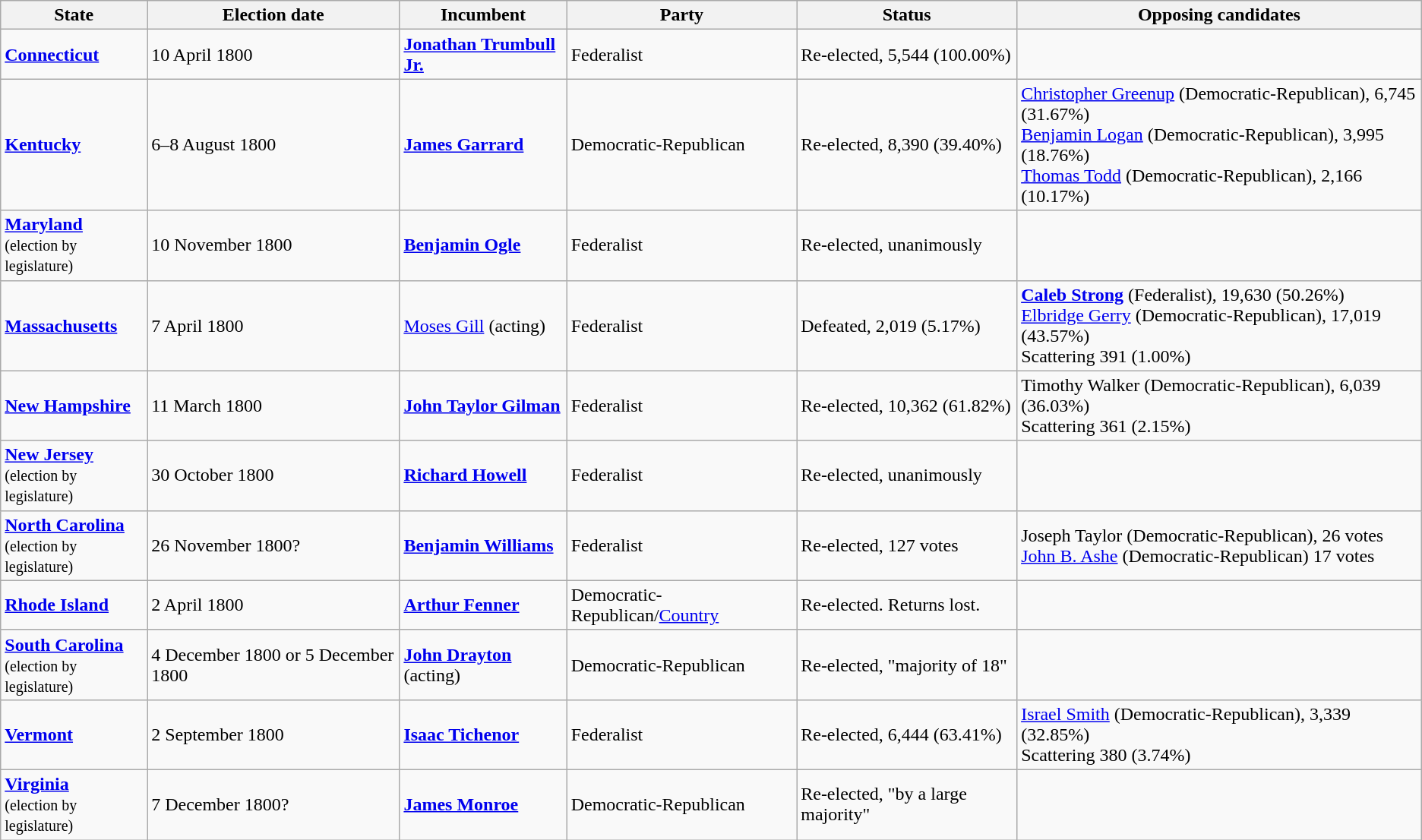<table class="wikitable">
<tr>
<th>State</th>
<th>Election date</th>
<th>Incumbent</th>
<th>Party</th>
<th>Status</th>
<th>Opposing candidates</th>
</tr>
<tr>
<td><strong><a href='#'>Connecticut</a></strong></td>
<td>10 April 1800</td>
<td><strong><a href='#'>Jonathan Trumbull Jr.</a></strong></td>
<td>Federalist</td>
<td>Re-elected, 5,544 (100.00%)<br></td>
<td></td>
</tr>
<tr>
<td><strong><a href='#'>Kentucky</a></strong></td>
<td>6–8 August 1800</td>
<td><strong><a href='#'>James Garrard</a></strong></td>
<td>Democratic-Republican</td>
<td>Re-elected, 8,390 (39.40%)</td>
<td><a href='#'>Christopher Greenup</a> (Democratic-Republican), 6,745 (31.67%)<br><a href='#'>Benjamin Logan</a> (Democratic-Republican), 3,995 (18.76%)<br><a href='#'>Thomas Todd</a> (Democratic-Republican), 2,166 (10.17%)<br></td>
</tr>
<tr>
<td><strong><a href='#'>Maryland</a></strong><br><small>(election by legislature)</small></td>
<td>10 November 1800</td>
<td><strong><a href='#'>Benjamin Ogle</a></strong></td>
<td>Federalist</td>
<td>Re-elected, unanimously<br></td>
<td></td>
</tr>
<tr>
<td><strong><a href='#'>Massachusetts</a></strong></td>
<td>7 April 1800</td>
<td><a href='#'>Moses Gill</a> (acting)</td>
<td>Federalist</td>
<td>Defeated, 2,019 (5.17%)</td>
<td><strong><a href='#'>Caleb Strong</a></strong> (Federalist), 19,630 (50.26%)<br><a href='#'>Elbridge Gerry</a> (Democratic-Republican), 17,019 (43.57%)<br>Scattering 391 (1.00%)<br></td>
</tr>
<tr>
<td><strong><a href='#'>New Hampshire</a></strong></td>
<td>11 March 1800</td>
<td><strong><a href='#'>John Taylor Gilman</a></strong></td>
<td>Federalist</td>
<td>Re-elected, 10,362 (61.82%)</td>
<td>Timothy Walker (Democratic-Republican), 6,039 (36.03%)<br>Scattering 361 (2.15%)<br></td>
</tr>
<tr>
<td><strong><a href='#'>New Jersey</a></strong><br><small>(election by legislature)</small></td>
<td>30 October 1800</td>
<td><strong><a href='#'>Richard Howell</a></strong></td>
<td>Federalist</td>
<td>Re-elected, unanimously<br></td>
<td></td>
</tr>
<tr>
<td><strong><a href='#'>North Carolina</a></strong><br><small>(election by legislature)</small></td>
<td>26 November 1800?</td>
<td><strong><a href='#'>Benjamin Williams</a></strong></td>
<td>Federalist<br></td>
<td>Re-elected, 127 votes</td>
<td>Joseph Taylor (Democratic-Republican), 26 votes<br><a href='#'>John B. Ashe</a> (Democratic-Republican) 17 votes<br></td>
</tr>
<tr>
<td><strong><a href='#'>Rhode Island</a></strong></td>
<td>2 April 1800</td>
<td><strong><a href='#'>Arthur Fenner</a></strong></td>
<td>Democratic-Republican/<a href='#'>Country</a></td>
<td>Re-elected. Returns lost.<br></td>
<td></td>
</tr>
<tr>
<td><strong><a href='#'>South Carolina</a></strong><br><small>(election by legislature)</small></td>
<td>4 December 1800 or 5 December 1800</td>
<td><strong><a href='#'>John Drayton</a></strong> (acting)</td>
<td>Democratic-Republican</td>
<td>Re-elected, "majority of 18"<br></td>
<td></td>
</tr>
<tr>
<td><strong><a href='#'>Vermont</a></strong></td>
<td>2 September 1800</td>
<td><strong><a href='#'>Isaac Tichenor</a></strong></td>
<td>Federalist</td>
<td>Re-elected, 6,444 (63.41%)</td>
<td><a href='#'>Israel Smith</a> (Democratic-Republican), 3,339 (32.85%)<br>Scattering 380 (3.74%)<br></td>
</tr>
<tr>
<td><strong><a href='#'>Virginia</a></strong><br><small>(election by legislature)</small></td>
<td>7 December 1800?</td>
<td><strong><a href='#'>James Monroe</a></strong></td>
<td>Democratic-Republican</td>
<td>Re-elected, "by a large majority"<br></td>
<td></td>
</tr>
</table>
